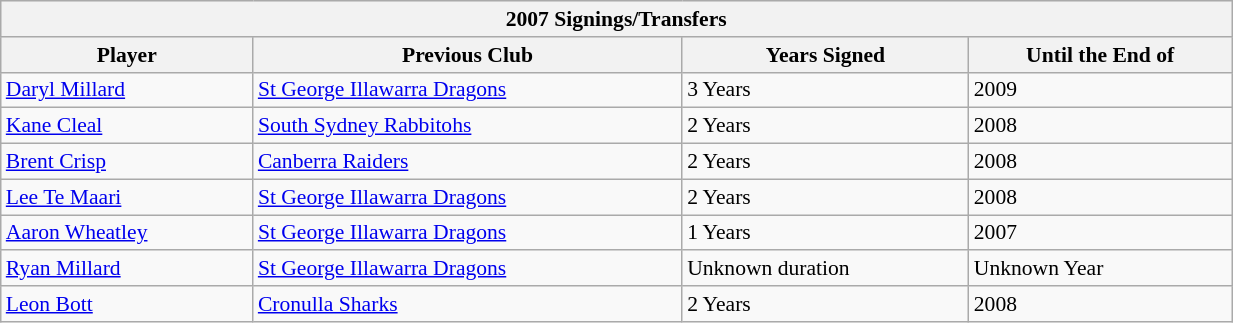<table class="wikitable"  style="width:65%; font-size:90%;">
<tr style="background:#efefef;">
<th colspan=11>2007 Signings/Transfers</th>
</tr>
<tr>
<th>Player</th>
<th>Previous Club</th>
<th>Years Signed</th>
<th>Until the End of</th>
</tr>
<tr>
<td><a href='#'>Daryl Millard</a></td>
<td><a href='#'>St George Illawarra Dragons</a></td>
<td>3 Years</td>
<td>2009</td>
</tr>
<tr>
<td><a href='#'>Kane Cleal</a></td>
<td><a href='#'>South Sydney Rabbitohs</a></td>
<td>2 Years</td>
<td>2008</td>
</tr>
<tr>
<td><a href='#'>Brent Crisp</a></td>
<td><a href='#'>Canberra Raiders</a></td>
<td>2 Years</td>
<td>2008</td>
</tr>
<tr>
<td><a href='#'>Lee Te Maari</a></td>
<td><a href='#'>St George Illawarra Dragons</a></td>
<td>2 Years</td>
<td>2008</td>
</tr>
<tr>
<td><a href='#'>Aaron Wheatley</a></td>
<td><a href='#'>St George Illawarra Dragons</a></td>
<td>1 Years</td>
<td>2007</td>
</tr>
<tr>
<td><a href='#'>Ryan Millard</a></td>
<td><a href='#'>St George Illawarra Dragons</a></td>
<td>Unknown duration</td>
<td>Unknown Year</td>
</tr>
<tr>
<td><a href='#'>Leon Bott</a></td>
<td><a href='#'>Cronulla Sharks</a></td>
<td>2 Years</td>
<td>2008</td>
</tr>
</table>
